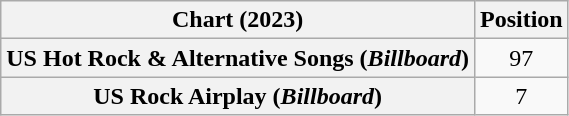<table class="wikitable sortable plainrowheaders" style="text-align:center">
<tr>
<th scope="col">Chart (2023)</th>
<th scope="col">Position</th>
</tr>
<tr>
<th scope="row">US Hot Rock & Alternative Songs (<em>Billboard</em>)</th>
<td>97</td>
</tr>
<tr>
<th scope="row">US Rock Airplay (<em>Billboard</em>)</th>
<td>7</td>
</tr>
</table>
